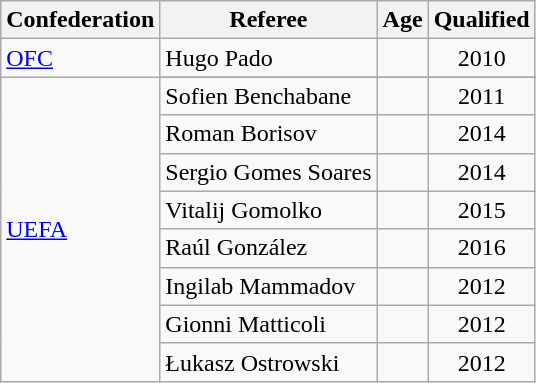<table class="wikitable">
<tr>
<th>Confederation</th>
<th>Referee</th>
<th>Age</th>
<th>Qualified</th>
</tr>
<tr>
<td><a href='#'>OFC</a></td>
<td> Hugo Pado</td>
<td align=center></td>
<td align=center>2010</td>
</tr>
<tr>
<td rowspan="9"><a href='#'>UEFA</a></td>
</tr>
<tr>
<td> Sofien Benchabane</td>
<td align=center></td>
<td align=center>2011</td>
</tr>
<tr>
<td> Roman Borisov</td>
<td align=center></td>
<td align=center>2014</td>
</tr>
<tr>
<td> Sergio Gomes Soares</td>
<td align=center></td>
<td align=center>2014</td>
</tr>
<tr>
<td> Vitalij Gomolko</td>
<td align=center></td>
<td align=center>2015</td>
</tr>
<tr>
<td> Raúl González</td>
<td align=center></td>
<td align=center>2016</td>
</tr>
<tr>
<td> Ingilab Mammadov</td>
<td align=center></td>
<td align=center>2012</td>
</tr>
<tr>
<td> Gionni Matticoli</td>
<td align=center></td>
<td align=center>2012</td>
</tr>
<tr>
<td> Łukasz Ostrowski</td>
<td align=center></td>
<td align=center>2012</td>
</tr>
</table>
